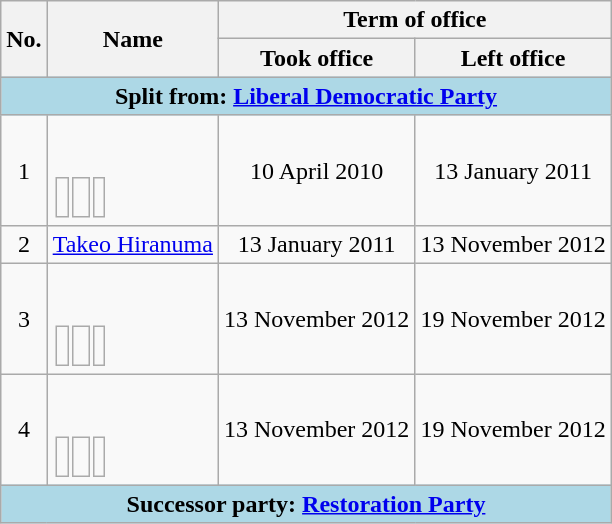<table class="wikitable"  style="text-align:center">
<tr>
<th rowspan=2>No.</th>
<th rowspan=2>Name</th>
<th colspan=2>Term of office</th>
</tr>
<tr>
<th>Took office</th>
<th>Left office</th>
</tr>
<tr>
<td bgcolor="lightblue" colspan="5"><strong>Split from: <a href='#'>Liberal Democratic Party</a></strong></td>
</tr>
<tr>
<td>1</td>
<td style="text-align:center;"><br><br><table style="text-align: center;">
<tr>
<td></td>
<td> </td>
<td></td>
</tr>
</table>
</td>
<td>10 April 2010</td>
<td>13 January 2011</td>
</tr>
<tr>
<td>2</td>
<td><a href='#'>Takeo Hiranuma</a></td>
<td>13 January 2011</td>
<td>13 November 2012</td>
</tr>
<tr>
<td>3</td>
<td style="text-align:center;"><br><br><table style="text-align: center;">
<tr>
<td></td>
<td> </td>
<td></td>
</tr>
</table>
</td>
<td>13 November 2012</td>
<td>19 November 2012</td>
</tr>
<tr>
<td>4</td>
<td style="text-align:center;"><br><br><table style="text-align: center;">
<tr>
<td></td>
<td> </td>
<td></td>
</tr>
</table>
</td>
<td>13 November 2012</td>
<td>19 November 2012</td>
</tr>
<tr>
<td bgcolor="lightblue" colspan="5"><strong>Successor party: <a href='#'>Restoration Party</a></strong></td>
</tr>
</table>
